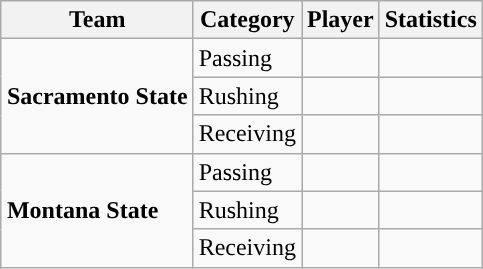<table class="wikitable" style="float: right;">
<tr>
<th>Team</th>
<th>Category</th>
<th>Player</th>
<th>Statistics</th>
</tr>
<tr>
<td rowspan=3><strong>Sacramento State</strong></td>
<td>Passing</td>
<td></td>
<td></td>
</tr>
<tr>
<td>Rushing</td>
<td></td>
<td></td>
</tr>
<tr>
<td>Receiving</td>
<td></td>
<td></td>
</tr>
<tr>
<td rowspan=3><strong>Montana State</strong></td>
<td>Passing</td>
<td></td>
<td></td>
</tr>
<tr>
<td>Rushing</td>
<td></td>
<td></td>
</tr>
<tr>
<td>Receiving</td>
<td></td>
<td></td>
</tr>
</table>
